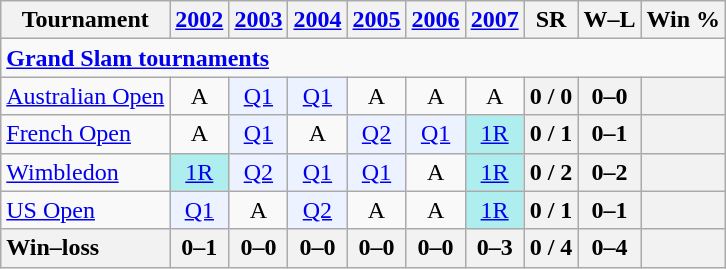<table class=wikitable style=text-align:center>
<tr>
<th>Tournament</th>
<th><a href='#'>2002</a></th>
<th><a href='#'>2003</a></th>
<th><a href='#'>2004</a></th>
<th><a href='#'>2005</a></th>
<th><a href='#'>2006</a></th>
<th><a href='#'>2007</a></th>
<th>SR</th>
<th>W–L</th>
<th>Win %</th>
</tr>
<tr>
<td colspan=25 style=text-align:left><a href='#'><strong>Grand Slam tournaments</strong></a></td>
</tr>
<tr>
<td align=left><a href='#'>Australian Open</a></td>
<td>A</td>
<td bgcolor=ecf2ff><a href='#'>Q1</a></td>
<td bgcolor=ecf2ff><a href='#'>Q1</a></td>
<td>A</td>
<td>A</td>
<td>A</td>
<th>0 / 0</th>
<th>0–0</th>
<th></th>
</tr>
<tr>
<td align=left><a href='#'>French Open</a></td>
<td>A</td>
<td bgcolor=ecf2ff><a href='#'>Q1</a></td>
<td>A</td>
<td bgcolor=ecf2ff><a href='#'>Q2</a></td>
<td bgcolor=ecf2ff><a href='#'>Q1</a></td>
<td bgcolor=afeeee><a href='#'>1R</a></td>
<th>0 / 1</th>
<th>0–1</th>
<th></th>
</tr>
<tr>
<td align=left><a href='#'>Wimbledon</a></td>
<td bgcolor=afeeee><a href='#'>1R</a></td>
<td bgcolor=ecf2ff><a href='#'>Q2</a></td>
<td bgcolor=ecf2ff><a href='#'>Q1</a></td>
<td bgcolor=ecf2ff><a href='#'>Q1</a></td>
<td>A</td>
<td bgcolor=afeeee><a href='#'>1R</a></td>
<th>0 / 2</th>
<th>0–2</th>
<th></th>
</tr>
<tr>
<td align=left><a href='#'>US Open</a></td>
<td bgcolor=ecf2ff><a href='#'>Q1</a></td>
<td>A</td>
<td bgcolor=ecf2ff><a href='#'>Q2</a></td>
<td>A</td>
<td>A</td>
<td bgcolor=afeeee><a href='#'>1R</a></td>
<th>0 / 1</th>
<th>0–1</th>
<th></th>
</tr>
<tr>
<th style=text-align:left>Win–loss</th>
<th>0–1</th>
<th>0–0</th>
<th>0–0</th>
<th>0–0</th>
<th>0–0</th>
<th>0–3</th>
<th>0 / 4</th>
<th>0–4</th>
<th></th>
</tr>
</table>
